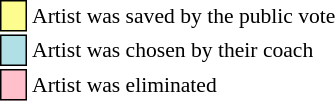<table class="toccolours" style="font-size: 90%; white-space: nowrap;">
<tr>
<td style="background-color:#fdfc8f; border: 1px solid black">    </td>
<td>Artist was saved by the public vote</td>
</tr>
<tr>
<td style="background:#b0e0e6; border:1px solid black;">    </td>
<td>Artist was chosen by their coach</td>
</tr>
<tr>
<td style="background-color:pink; border: 1px solid black">    </td>
<td>Artist was eliminated</td>
</tr>
</table>
